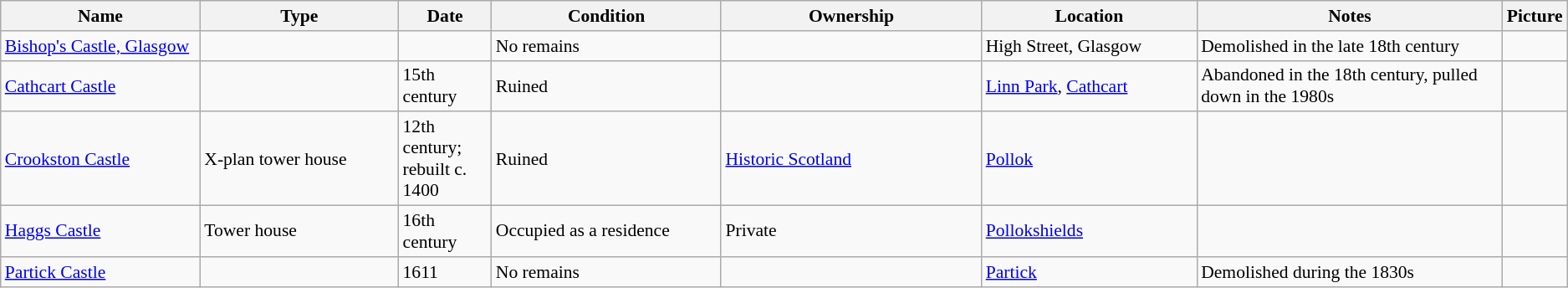<table class="wikitable sortable" style="font-size:90%">
<tr>
<th style="width:13%;">Name</th>
<th style="width:13%;">Type</th>
<th style="width:6%;">Date</th>
<th style="width:15%;">Condition</th>
<th style="width:17%;">Ownership</th>
<th style="width:14%;">Location</th>
<th style="width:20%;">Notes</th>
<th style="width:20%;">Picture</th>
</tr>
<tr>
<td><a href='#'>Bishop's Castle, Glasgow</a></td>
<td></td>
<td></td>
<td>No remains</td>
<td></td>
<td>High Street, Glasgow</td>
<td>Demolished in the late 18th century</td>
<td></td>
</tr>
<tr>
<td><a href='#'>Cathcart Castle</a></td>
<td></td>
<td>15th century</td>
<td>Ruined</td>
<td></td>
<td><a href='#'>Linn Park</a>, <a href='#'>Cathcart</a></td>
<td>Abandoned in the 18th century, pulled down in the 1980s</td>
<td></td>
</tr>
<tr>
<td><a href='#'>Crookston Castle</a></td>
<td>X-plan tower house</td>
<td>12th century; rebuilt c. 1400</td>
<td>Ruined</td>
<td><a href='#'>Historic Scotland</a></td>
<td><a href='#'>Pollok</a></td>
<td></td>
<td></td>
</tr>
<tr>
<td><a href='#'>Haggs Castle</a></td>
<td>Tower house</td>
<td>16th century</td>
<td>Occupied as a residence</td>
<td>Private</td>
<td><a href='#'>Pollokshields</a></td>
<td></td>
<td></td>
</tr>
<tr>
<td><a href='#'>Partick Castle</a></td>
<td></td>
<td>1611</td>
<td>No remains</td>
<td></td>
<td><a href='#'>Partick</a></td>
<td>Demolished during the 1830s</td>
<td></td>
</tr>
</table>
